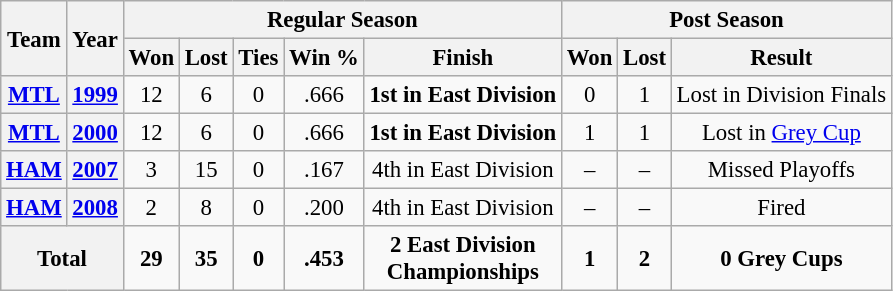<table class="wikitable" style="font-size: 95%; text-align:center;">
<tr>
<th rowspan="2">Team</th>
<th rowspan="2">Year</th>
<th colspan="5">Regular Season</th>
<th colspan="4">Post Season</th>
</tr>
<tr>
<th>Won</th>
<th>Lost</th>
<th>Ties</th>
<th>Win %</th>
<th>Finish</th>
<th>Won</th>
<th>Lost</th>
<th>Result</th>
</tr>
<tr>
<th><a href='#'>MTL</a></th>
<th><a href='#'>1999</a></th>
<td>12</td>
<td>6</td>
<td>0</td>
<td>.666</td>
<td><strong>1st in East Division</strong></td>
<td>0</td>
<td>1</td>
<td>Lost in Division Finals</td>
</tr>
<tr>
<th><a href='#'>MTL</a></th>
<th><a href='#'>2000</a></th>
<td>12</td>
<td>6</td>
<td>0</td>
<td>.666</td>
<td><strong>1st in East Division</strong></td>
<td>1</td>
<td>1</td>
<td>Lost in <a href='#'>Grey Cup</a></td>
</tr>
<tr>
<th><a href='#'>HAM</a></th>
<th><a href='#'>2007</a></th>
<td>3</td>
<td>15</td>
<td>0</td>
<td>.167</td>
<td>4th in East Division</td>
<td>–</td>
<td>–</td>
<td>Missed Playoffs</td>
</tr>
<tr>
<th><a href='#'>HAM</a></th>
<th><a href='#'>2008</a></th>
<td>2</td>
<td>8</td>
<td>0</td>
<td>.200</td>
<td>4th in East Division</td>
<td>–</td>
<td>–</td>
<td>Fired</td>
</tr>
<tr>
<th colspan="2"><strong>Total</strong></th>
<td><strong>29</strong></td>
<td><strong>35</strong></td>
<td><strong>0</strong></td>
<td><strong>.453</strong></td>
<td><strong>2 East Division<br>Championships</strong></td>
<td><strong>1</strong></td>
<td><strong>2</strong></td>
<td><strong>0 Grey Cups</strong></td>
</tr>
</table>
